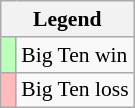<table class="wikitable" style="font-size:90%">
<tr>
<th colspan="2">Legend</th>
</tr>
<tr>
<td style="background:#bfb;"> </td>
<td>Big Ten win</td>
</tr>
<tr>
<td style="background:#fbb;"> </td>
<td>Big Ten loss</td>
</tr>
</table>
